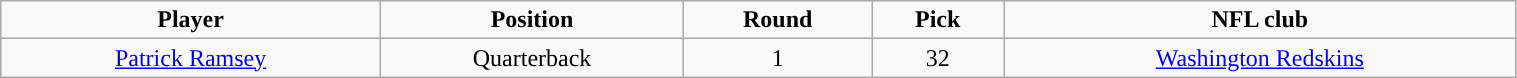<table class="wikitable" width="80%">
<tr align="center">
<td><strong>Player</strong></td>
<td><strong>Position</strong></td>
<td><strong>Round</strong></td>
<td><strong>Pick</strong></td>
<td><strong>NFL club</strong></td>
</tr>
<tr align="center" bgcolor="">
<td><a href='#'>Patrick Ramsey</a></td>
<td>Quarterback</td>
<td>1</td>
<td>32</td>
<td><a href='#'>Washington Redskins</a></td>
</tr>
</table>
